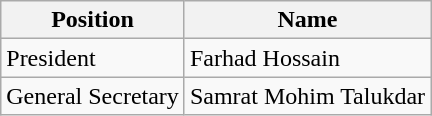<table class="wikitable" style="text-align:left;margin-left:1em;float:center">
<tr>
<th>Position</th>
<th>Name</th>
</tr>
<tr>
<td>President</td>
<td> Farhad Hossain</td>
</tr>
<tr>
<td>General Secretary</td>
<td> Samrat Mohim Talukdar</td>
</tr>
</table>
